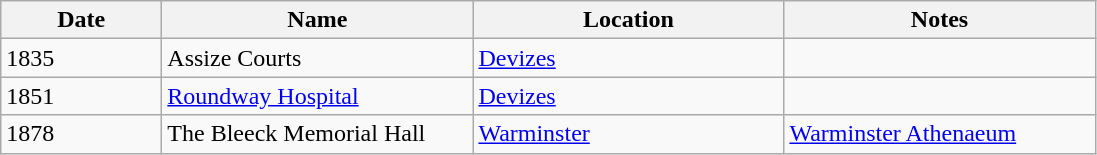<table class="wikitable">
<tr>
<th width="100">Date</th>
<th width="200">Name</th>
<th width="200">Location</th>
<th width="200">Notes</th>
</tr>
<tr>
<td>1835</td>
<td>Assize Courts</td>
<td><a href='#'>Devizes</a></td>
<td></td>
</tr>
<tr>
<td>1851</td>
<td><a href='#'>Roundway Hospital</a></td>
<td><a href='#'>Devizes</a></td>
<td></td>
</tr>
<tr>
<td>1878</td>
<td>The Bleeck Memorial Hall</td>
<td><a href='#'>Warminster</a></td>
<td><a href='#'>Warminster Athenaeum</a></td>
</tr>
</table>
